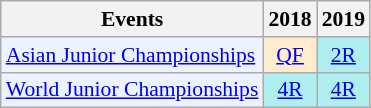<table style='font-size: 90%; text-align:center;' class='wikitable'>
<tr>
<th>Events</th>
<th>2018</th>
<th>2019</th>
</tr>
<tr>
<td bgcolor="#ECF2FF"; align="left"><a href='#'>Asian Junior Championships</a></td>
<td bgcolor=FFEBCD><a href='#'>QF</a></td>
<td bgcolor=AFEEEE><a href='#'>2R</a></td>
</tr>
<tr>
<td bgcolor="#ECF2FF"; align="left"><a href='#'>World Junior Championships</a></td>
<td bgcolor=AFEEEE><a href='#'>4R</a></td>
<td bgcolor=AFEEEE><a href='#'>4R</a></td>
</tr>
</table>
